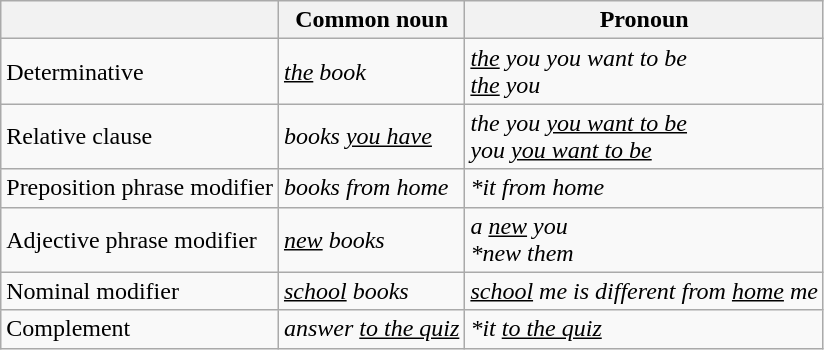<table class="wikitable">
<tr>
<th></th>
<th>Common noun</th>
<th>Pronoun</th>
</tr>
<tr>
<td>Determinative</td>
<td><em><u>the</u> book</em></td>
<td><em><u>the</u> you you want to be</em><br><em><u>the</u> you</em></td>
</tr>
<tr>
<td>Relative clause</td>
<td><em>books <u>you have</u></em></td>
<td><em>the you <u>you want to be</u></em><br><em>you <u>you want to be</u></em></td>
</tr>
<tr>
<td>Preposition phrase modifier</td>
<td><em>books from home</em></td>
<td><em>*it from home</em></td>
</tr>
<tr>
<td>Adjective phrase modifier</td>
<td><em><u>new</u> books</em></td>
<td><em>a <u>new</u> you</em><br><em>*new them</em></td>
</tr>
<tr>
<td>Nominal modifier</td>
<td><em><u>school</u> books</em></td>
<td><em><u>school</u> me is different from <u>home</u> me</em></td>
</tr>
<tr>
<td>Complement</td>
<td><em>answer <u>to the quiz</u></em></td>
<td><em>*it <u>to the quiz</u></em></td>
</tr>
</table>
